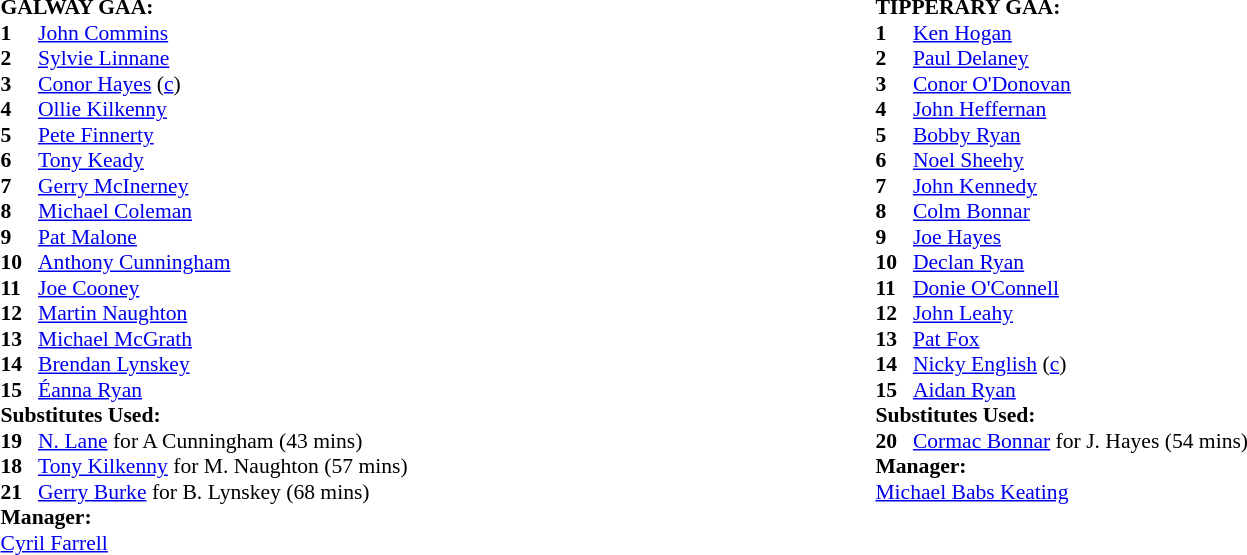<table style="width:75%;">
<tr>
<td style="vertical-align:top; width:50%;"><br><table style="font-size: 90%" cellspacing="0" cellpadding="0">
<tr>
<td colspan="4"><strong>GALWAY GAA:</strong></td>
</tr>
<tr>
<th width=25></th>
</tr>
<tr>
<td><strong>1</strong></td>
<td><a href='#'>John Commins</a></td>
</tr>
<tr>
<td><strong>2</strong></td>
<td><a href='#'>Sylvie Linnane</a></td>
</tr>
<tr>
<td><strong>3</strong></td>
<td><a href='#'>Conor Hayes</a> (<a href='#'>c</a>)</td>
</tr>
<tr>
<td><strong>4</strong></td>
<td><a href='#'>Ollie Kilkenny</a></td>
</tr>
<tr>
<td><strong>5</strong></td>
<td><a href='#'>Pete Finnerty</a></td>
</tr>
<tr>
<td><strong>6</strong></td>
<td><a href='#'>Tony Keady</a></td>
</tr>
<tr>
<td><strong>7</strong></td>
<td><a href='#'>Gerry McInerney</a></td>
</tr>
<tr>
<td><strong>8</strong></td>
<td><a href='#'>Michael Coleman</a></td>
</tr>
<tr>
<td><strong>9</strong></td>
<td><a href='#'>Pat Malone</a></td>
</tr>
<tr>
<td><strong>10</strong></td>
<td><a href='#'>Anthony Cunningham</a></td>
</tr>
<tr>
<td><strong>11</strong></td>
<td><a href='#'>Joe Cooney</a></td>
</tr>
<tr>
<td><strong>12</strong></td>
<td><a href='#'>Martin Naughton</a></td>
</tr>
<tr>
<td><strong>13</strong></td>
<td><a href='#'>Michael McGrath</a></td>
</tr>
<tr>
<td><strong>14</strong></td>
<td><a href='#'>Brendan Lynskey</a></td>
</tr>
<tr>
<td><strong>15</strong></td>
<td><a href='#'>Éanna Ryan</a></td>
</tr>
<tr>
<td colspan=3><strong>Substitutes Used:</strong></td>
</tr>
<tr>
<td><strong>19</strong></td>
<td><a href='#'>N. Lane</a> for A Cunningham (43 mins)</td>
</tr>
<tr>
<td><strong>18</strong></td>
<td><a href='#'>Tony Kilkenny</a> for M. Naughton (57 mins)</td>
</tr>
<tr>
<td><strong>21</strong></td>
<td><a href='#'>Gerry Burke</a> for B. Lynskey (68 mins)</td>
</tr>
<tr>
<td colspan=3><strong>Manager:</strong></td>
</tr>
<tr>
<td colspan=4><a href='#'>Cyril Farrell</a></td>
</tr>
</table>
</td>
<td style="vertical-align:top; width:50%;"><br><table cellspacing="0" cellpadding="0" style="font-size:90%; margin:auto;">
<tr>
<td colspan="4"><strong>TIPPERARY GAA:</strong></td>
</tr>
<tr>
<th width=25></th>
</tr>
<tr>
<td><strong>1</strong></td>
<td><a href='#'>Ken Hogan</a></td>
</tr>
<tr>
<td><strong>2</strong></td>
<td><a href='#'>Paul Delaney</a></td>
</tr>
<tr>
<td><strong>3</strong></td>
<td><a href='#'>Conor O'Donovan</a></td>
</tr>
<tr>
<td><strong>4</strong></td>
<td><a href='#'>John Heffernan</a></td>
</tr>
<tr>
<td><strong>5</strong></td>
<td><a href='#'>Bobby Ryan</a></td>
</tr>
<tr>
<td><strong>6</strong></td>
<td><a href='#'>Noel Sheehy</a></td>
</tr>
<tr>
<td><strong>7</strong></td>
<td><a href='#'>John Kennedy</a></td>
</tr>
<tr>
<td><strong>8</strong></td>
<td><a href='#'>Colm Bonnar</a></td>
</tr>
<tr>
<td><strong>9</strong></td>
<td><a href='#'>Joe Hayes</a></td>
</tr>
<tr>
<td><strong>10</strong></td>
<td><a href='#'>Declan Ryan</a></td>
</tr>
<tr>
<td><strong>11</strong></td>
<td><a href='#'>Donie O'Connell</a></td>
</tr>
<tr>
<td><strong>12</strong></td>
<td><a href='#'>John Leahy</a></td>
</tr>
<tr>
<td><strong>13</strong></td>
<td><a href='#'>Pat Fox</a></td>
</tr>
<tr>
<td><strong>14</strong></td>
<td><a href='#'>Nicky English</a> (<a href='#'>c</a>)</td>
</tr>
<tr>
<td><strong>15</strong></td>
<td><a href='#'>Aidan Ryan</a></td>
</tr>
<tr>
<td colspan=3><strong>Substitutes Used:</strong></td>
</tr>
<tr>
<td><strong>20</strong></td>
<td><a href='#'>Cormac Bonnar</a> for J. Hayes (54 mins)</td>
</tr>
<tr>
<td colspan=3><strong>Manager:</strong></td>
</tr>
<tr>
<td colspan=4><a href='#'>Michael Babs Keating</a></td>
</tr>
</table>
</td>
</tr>
</table>
